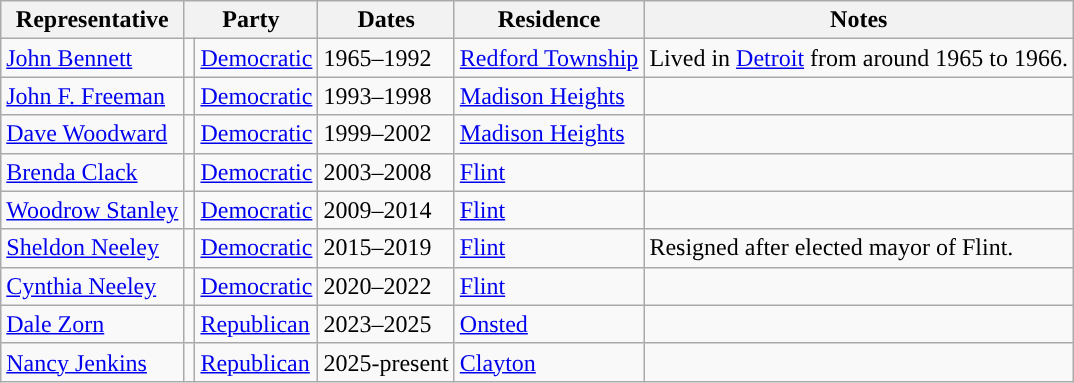<table class=wikitable>
<tr valign=bottom>
<th>Representative</th>
<th colspan="2">Party</th>
<th>Dates</th>
<th>Residence</th>
<th>Notes</th>
</tr>
<tr>
<td><a href='#'>John Bennett</a></td>
<td bgcolor=></td>
<td><a href='#'>Democratic</a></td>
<td>1965–1992</td>
<td><a href='#'>Redford Township</a></td>
<td>Lived in <a href='#'>Detroit</a> from around 1965 to 1966.</td>
</tr>
<tr>
<td><a href='#'>John F. Freeman</a></td>
<td bgcolor=></td>
<td><a href='#'>Democratic</a></td>
<td>1993–1998</td>
<td><a href='#'>Madison Heights</a></td>
<td></td>
</tr>
<tr>
<td><a href='#'>Dave Woodward</a></td>
<td bgcolor=></td>
<td><a href='#'>Democratic</a></td>
<td>1999–2002</td>
<td><a href='#'>Madison Heights</a></td>
<td></td>
</tr>
<tr>
<td><a href='#'>Brenda Clack</a></td>
<td bgcolor=></td>
<td><a href='#'>Democratic</a></td>
<td>2003–2008</td>
<td><a href='#'>Flint</a></td>
<td></td>
</tr>
<tr>
<td><a href='#'>Woodrow Stanley</a></td>
<td bgcolor=></td>
<td><a href='#'>Democratic</a></td>
<td>2009–2014</td>
<td><a href='#'>Flint</a></td>
<td></td>
</tr>
<tr>
<td><a href='#'>Sheldon Neeley</a></td>
<td bgcolor=></td>
<td><a href='#'>Democratic</a></td>
<td>2015–2019</td>
<td><a href='#'>Flint</a></td>
<td>Resigned after elected mayor of Flint.</td>
</tr>
<tr>
<td><a href='#'>Cynthia Neeley</a></td>
<td bgcolor=></td>
<td><a href='#'>Democratic</a></td>
<td>2020–2022</td>
<td><a href='#'>Flint</a></td>
<td></td>
</tr>
<tr>
<td><a href='#'>Dale Zorn</a></td>
<td></td>
<td><a href='#'>Republican</a></td>
<td>2023–2025</td>
<td><a href='#'>Onsted</a></td>
<td></td>
</tr>
<tr>
<td><a href='#'>Nancy Jenkins</a></td>
<td bgcolor=></td>
<td><a href='#'>Republican</a></td>
<td>2025-present</td>
<td><a href='#'>Clayton</a></td>
<td></td>
</tr>
</table>
